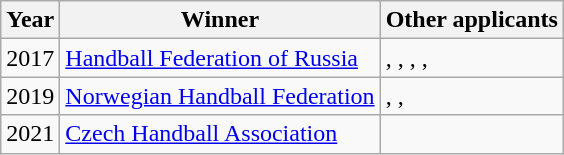<table class="wikitable">
<tr>
<th>Year</th>
<th>Winner</th>
<th>Other applicants</th>
</tr>
<tr>
<td>2017</td>
<td> <a href='#'>Handball Federation of Russia</a></td>
<td>, , , , </td>
</tr>
<tr>
<td>2019</td>
<td> <a href='#'>Norwegian Handball Federation</a></td>
<td>, , </td>
</tr>
<tr>
<td>2021</td>
<td> <a href='#'>Czech Handball Association</a></td>
<td></td>
</tr>
</table>
